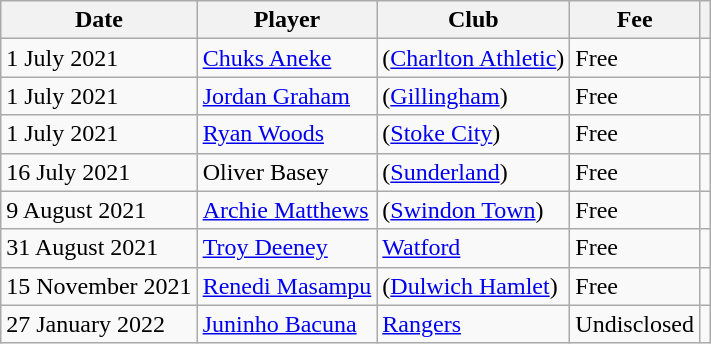<table class="wikitable" style=text-align: left>
<tr>
<th>Date</th>
<th>Player</th>
<th>Club </th>
<th>Fee</th>
<th></th>
</tr>
<tr>
<td>1 July 2021</td>
<td><a href='#'>Chuks Aneke</a></td>
<td>(<a href='#'>Charlton Athletic</a>)</td>
<td>Free</td>
<td style=text-align:center></td>
</tr>
<tr>
<td>1 July 2021</td>
<td><a href='#'>Jordan Graham</a></td>
<td>(<a href='#'>Gillingham</a>)</td>
<td>Free</td>
<td style=text-align:center></td>
</tr>
<tr>
<td>1 July 2021</td>
<td><a href='#'>Ryan Woods</a></td>
<td>(<a href='#'>Stoke City</a>)</td>
<td>Free</td>
<td style=text-align:center></td>
</tr>
<tr>
<td>16 July 2021</td>
<td>Oliver Basey</td>
<td>(<a href='#'>Sunderland</a>)</td>
<td>Free</td>
<td style=text-align:center></td>
</tr>
<tr>
<td>9 August 2021</td>
<td><a href='#'>Archie Matthews</a></td>
<td>(<a href='#'>Swindon Town</a>)</td>
<td>Free</td>
<td style=text-align:center></td>
</tr>
<tr>
<td>31 August 2021</td>
<td><a href='#'>Troy Deeney</a></td>
<td><a href='#'>Watford</a></td>
<td>Free</td>
<td style=text-align:center></td>
</tr>
<tr>
<td>15 November 2021</td>
<td><a href='#'>Renedi Masampu</a></td>
<td>(<a href='#'>Dulwich Hamlet</a>)</td>
<td>Free</td>
<td style=text-align:center></td>
</tr>
<tr>
<td>27 January 2022</td>
<td><a href='#'>Juninho Bacuna</a></td>
<td><a href='#'>Rangers</a></td>
<td>Undisclosed</td>
<td style=text-align:center></td>
</tr>
</table>
